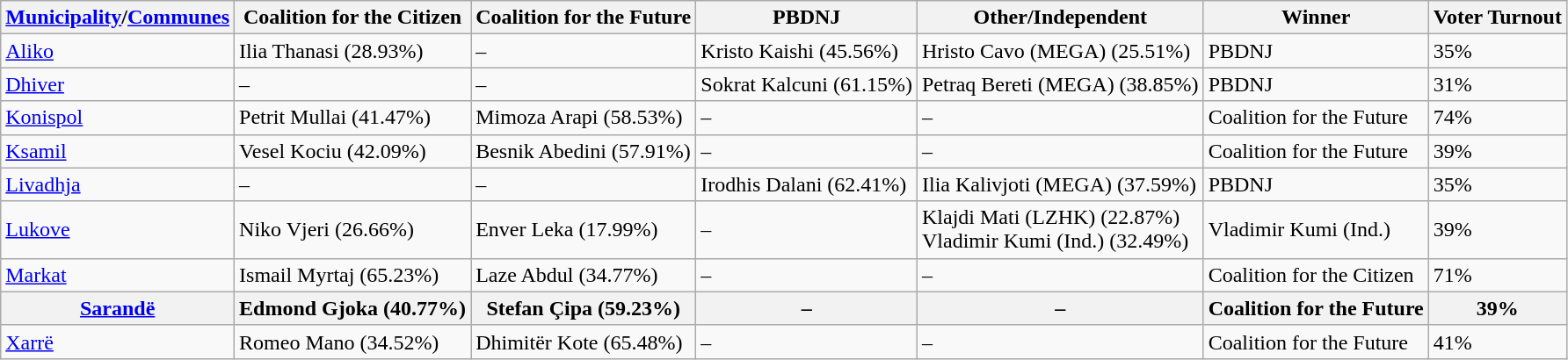<table class="wikitable">
<tr>
<th><a href='#'>Municipality</a>/<a href='#'>Communes</a></th>
<th>Coalition for the Citizen</th>
<th>Coalition for the Future</th>
<th>PBDNJ</th>
<th>Other/Independent</th>
<th>Winner</th>
<th>Voter Turnout</th>
</tr>
<tr>
<td><a href='#'>Aliko</a></td>
<td>Ilia Thanasi (28.93%)</td>
<td>–</td>
<td>Kristo Kaishi (45.56%)</td>
<td>Hristo Cavo (MEGA) (25.51%)</td>
<td>PBDNJ</td>
<td>35%</td>
</tr>
<tr>
<td><a href='#'>Dhiver</a></td>
<td>–</td>
<td>–</td>
<td>Sokrat Kalcuni (61.15%)</td>
<td>Petraq Bereti (MEGA) (38.85%)</td>
<td>PBDNJ</td>
<td>31%</td>
</tr>
<tr>
<td><a href='#'>Konispol</a></td>
<td>Petrit Mullai (41.47%)</td>
<td>Mimoza Arapi (58.53%)</td>
<td>–</td>
<td>–</td>
<td>Coalition for the Future</td>
<td>74%</td>
</tr>
<tr>
<td><a href='#'>Ksamil</a></td>
<td>Vesel Kociu (42.09%)</td>
<td>Besnik Abedini (57.91%)</td>
<td>–</td>
<td>–</td>
<td>Coalition for the Future</td>
<td>39%</td>
</tr>
<tr>
<td><a href='#'>Livadhja</a></td>
<td>–</td>
<td>–</td>
<td>Irodhis Dalani (62.41%)</td>
<td>Ilia Kalivjoti (MEGA) (37.59%)</td>
<td>PBDNJ</td>
<td>35%</td>
</tr>
<tr>
<td><a href='#'>Lukove</a></td>
<td>Niko Vjeri (26.66%)</td>
<td>Enver Leka (17.99%)</td>
<td>–</td>
<td>Klajdi Mati (LZHK) (22.87%)<br>Vladimir Kumi (Ind.) (32.49%)</td>
<td>Vladimir Kumi (Ind.)</td>
<td>39%</td>
</tr>
<tr>
<td><a href='#'>Markat</a></td>
<td>Ismail Myrtaj (65.23%)</td>
<td>Laze Abdul (34.77%)</td>
<td>–</td>
<td>–</td>
<td>Coalition for the Citizen</td>
<td>71%</td>
</tr>
<tr>
<th><a href='#'>Sarandë</a></th>
<th>Edmond Gjoka (40.77%)</th>
<th>Stefan Çipa (59.23%)</th>
<th>–</th>
<th>–</th>
<th>Coalition for the Future</th>
<th>39%</th>
</tr>
<tr>
<td><a href='#'>Xarrë</a></td>
<td>Romeo Mano (34.52%)</td>
<td>Dhimitër Kote (65.48%)</td>
<td>–</td>
<td>–</td>
<td>Coalition for the Future</td>
<td>41%</td>
</tr>
</table>
